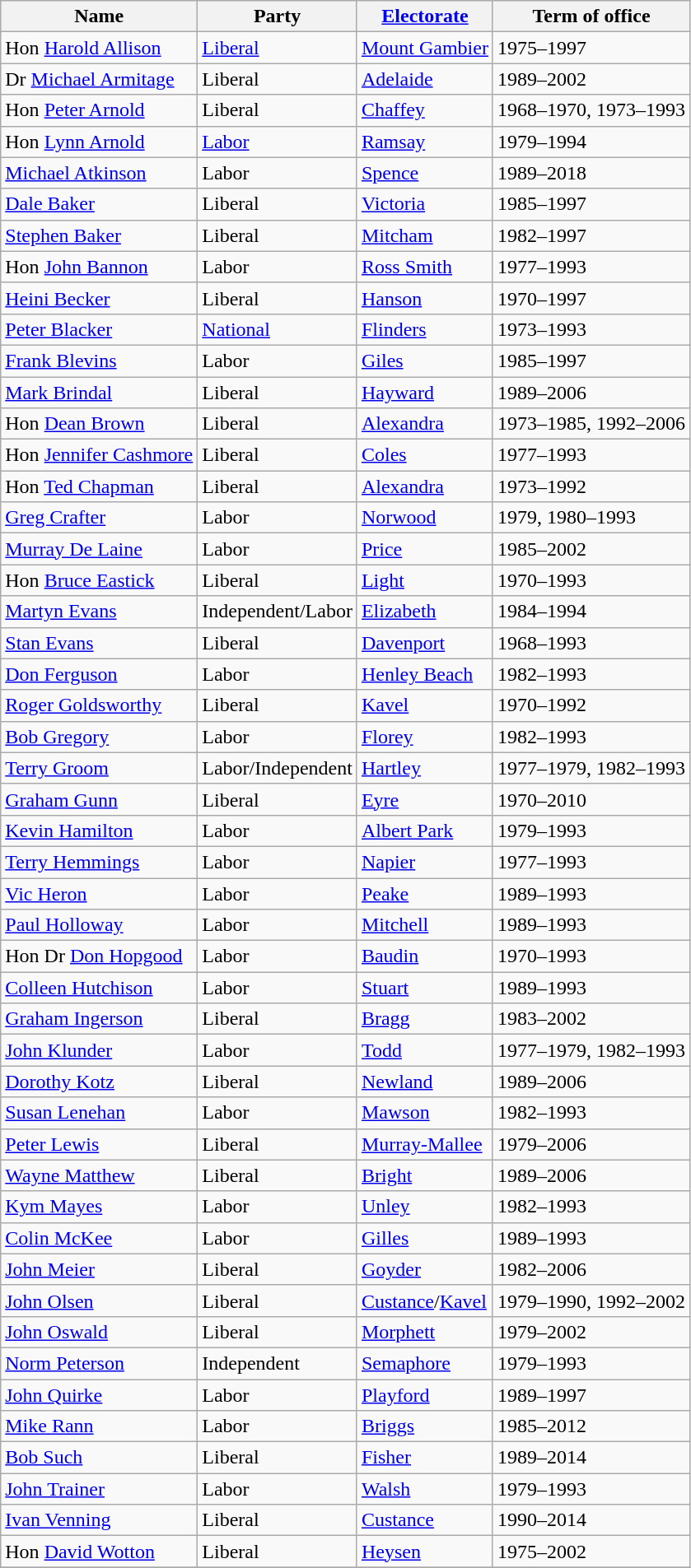<table class="wikitable sortable">
<tr>
<th>Name</th>
<th>Party</th>
<th><a href='#'>Electorate</a></th>
<th>Term of office</th>
</tr>
<tr>
<td>Hon <a href='#'>Harold Allison</a></td>
<td><a href='#'>Liberal</a></td>
<td><a href='#'>Mount Gambier</a></td>
<td>1975–1997</td>
</tr>
<tr>
<td>Dr <a href='#'>Michael Armitage</a></td>
<td>Liberal</td>
<td><a href='#'>Adelaide</a></td>
<td>1989–2002</td>
</tr>
<tr>
<td>Hon <a href='#'>Peter Arnold</a></td>
<td>Liberal</td>
<td><a href='#'>Chaffey</a></td>
<td>1968–1970, 1973–1993</td>
</tr>
<tr>
<td>Hon <a href='#'>Lynn Arnold</a></td>
<td><a href='#'>Labor</a></td>
<td><a href='#'>Ramsay</a></td>
<td>1979–1994</td>
</tr>
<tr>
<td><a href='#'>Michael Atkinson</a></td>
<td>Labor</td>
<td><a href='#'>Spence</a></td>
<td>1989–2018</td>
</tr>
<tr>
<td><a href='#'>Dale Baker</a></td>
<td>Liberal</td>
<td><a href='#'>Victoria</a></td>
<td>1985–1997</td>
</tr>
<tr>
<td><a href='#'>Stephen Baker</a></td>
<td>Liberal</td>
<td><a href='#'>Mitcham</a></td>
<td>1982–1997</td>
</tr>
<tr>
<td>Hon <a href='#'>John Bannon</a></td>
<td>Labor</td>
<td><a href='#'>Ross Smith</a></td>
<td>1977–1993</td>
</tr>
<tr>
<td><a href='#'>Heini Becker</a></td>
<td>Liberal</td>
<td><a href='#'>Hanson</a></td>
<td>1970–1997</td>
</tr>
<tr>
<td><a href='#'>Peter Blacker</a></td>
<td><a href='#'>National</a></td>
<td><a href='#'>Flinders</a></td>
<td>1973–1993</td>
</tr>
<tr>
<td><a href='#'>Frank Blevins</a></td>
<td>Labor</td>
<td><a href='#'>Giles</a></td>
<td>1985–1997</td>
</tr>
<tr>
<td><a href='#'>Mark Brindal</a></td>
<td>Liberal</td>
<td><a href='#'>Hayward</a></td>
<td>1989–2006</td>
</tr>
<tr>
<td>Hon <a href='#'>Dean Brown</a> </td>
<td>Liberal</td>
<td><a href='#'>Alexandra</a></td>
<td>1973–1985, 1992–2006</td>
</tr>
<tr>
<td>Hon <a href='#'>Jennifer Cashmore</a></td>
<td>Liberal</td>
<td><a href='#'>Coles</a></td>
<td>1977–1993</td>
</tr>
<tr>
<td>Hon <a href='#'>Ted Chapman</a> </td>
<td>Liberal</td>
<td><a href='#'>Alexandra</a></td>
<td>1973–1992</td>
</tr>
<tr>
<td><a href='#'>Greg Crafter</a></td>
<td>Labor</td>
<td><a href='#'>Norwood</a></td>
<td>1979, 1980–1993</td>
</tr>
<tr>
<td><a href='#'>Murray De Laine</a></td>
<td>Labor</td>
<td><a href='#'>Price</a></td>
<td>1985–2002</td>
</tr>
<tr>
<td>Hon <a href='#'>Bruce Eastick</a></td>
<td>Liberal</td>
<td><a href='#'>Light</a></td>
<td>1970–1993</td>
</tr>
<tr>
<td><a href='#'>Martyn Evans</a></td>
<td>Independent/Labor </td>
<td><a href='#'>Elizabeth</a></td>
<td>1984–1994</td>
</tr>
<tr>
<td><a href='#'>Stan Evans</a></td>
<td>Liberal</td>
<td><a href='#'>Davenport</a></td>
<td>1968–1993</td>
</tr>
<tr>
<td><a href='#'>Don Ferguson</a></td>
<td>Labor</td>
<td><a href='#'>Henley Beach</a></td>
<td>1982–1993</td>
</tr>
<tr>
<td><a href='#'>Roger Goldsworthy</a> </td>
<td>Liberal</td>
<td><a href='#'>Kavel</a></td>
<td>1970–1992</td>
</tr>
<tr>
<td><a href='#'>Bob Gregory</a></td>
<td>Labor</td>
<td><a href='#'>Florey</a></td>
<td>1982–1993</td>
</tr>
<tr>
<td><a href='#'>Terry Groom</a></td>
<td>Labor/Independent </td>
<td><a href='#'>Hartley</a></td>
<td>1977–1979, 1982–1993</td>
</tr>
<tr>
<td><a href='#'>Graham Gunn</a></td>
<td>Liberal</td>
<td><a href='#'>Eyre</a></td>
<td>1970–2010</td>
</tr>
<tr>
<td><a href='#'>Kevin Hamilton</a></td>
<td>Labor</td>
<td><a href='#'>Albert Park</a></td>
<td>1979–1993</td>
</tr>
<tr>
<td><a href='#'>Terry Hemmings</a></td>
<td>Labor</td>
<td><a href='#'>Napier</a></td>
<td>1977–1993</td>
</tr>
<tr>
<td><a href='#'>Vic Heron</a></td>
<td>Labor</td>
<td><a href='#'>Peake</a></td>
<td>1989–1993</td>
</tr>
<tr>
<td><a href='#'>Paul Holloway</a></td>
<td>Labor</td>
<td><a href='#'>Mitchell</a></td>
<td>1989–1993</td>
</tr>
<tr>
<td>Hon Dr <a href='#'>Don Hopgood</a></td>
<td>Labor</td>
<td><a href='#'>Baudin</a></td>
<td>1970–1993</td>
</tr>
<tr>
<td><a href='#'>Colleen Hutchison</a></td>
<td>Labor</td>
<td><a href='#'>Stuart</a></td>
<td>1989–1993</td>
</tr>
<tr>
<td><a href='#'>Graham Ingerson</a></td>
<td>Liberal</td>
<td><a href='#'>Bragg</a></td>
<td>1983–2002</td>
</tr>
<tr>
<td><a href='#'>John Klunder</a></td>
<td>Labor</td>
<td><a href='#'>Todd</a></td>
<td>1977–1979, 1982–1993</td>
</tr>
<tr>
<td><a href='#'>Dorothy Kotz</a></td>
<td>Liberal</td>
<td><a href='#'>Newland</a></td>
<td>1989–2006</td>
</tr>
<tr>
<td><a href='#'>Susan Lenehan</a></td>
<td>Labor</td>
<td><a href='#'>Mawson</a></td>
<td>1982–1993</td>
</tr>
<tr>
<td><a href='#'>Peter Lewis</a></td>
<td>Liberal</td>
<td><a href='#'>Murray-Mallee</a></td>
<td>1979–2006</td>
</tr>
<tr>
<td><a href='#'>Wayne Matthew</a></td>
<td>Liberal</td>
<td><a href='#'>Bright</a></td>
<td>1989–2006</td>
</tr>
<tr>
<td><a href='#'>Kym Mayes</a></td>
<td>Labor</td>
<td><a href='#'>Unley</a></td>
<td>1982–1993</td>
</tr>
<tr>
<td><a href='#'>Colin McKee</a></td>
<td>Labor</td>
<td><a href='#'>Gilles</a></td>
<td>1989–1993</td>
</tr>
<tr>
<td><a href='#'>John Meier</a></td>
<td>Liberal</td>
<td><a href='#'>Goyder</a></td>
<td>1982–2006</td>
</tr>
<tr>
<td><a href='#'>John Olsen</a> </td>
<td>Liberal</td>
<td><a href='#'>Custance</a>/<a href='#'>Kavel</a> </td>
<td>1979–1990, 1992–2002</td>
</tr>
<tr>
<td><a href='#'>John Oswald</a></td>
<td>Liberal</td>
<td><a href='#'>Morphett</a></td>
<td>1979–2002</td>
</tr>
<tr>
<td><a href='#'>Norm Peterson</a></td>
<td>Independent</td>
<td><a href='#'>Semaphore</a></td>
<td>1979–1993</td>
</tr>
<tr>
<td><a href='#'>John Quirke</a></td>
<td>Labor</td>
<td><a href='#'>Playford</a></td>
<td>1989–1997</td>
</tr>
<tr>
<td><a href='#'>Mike Rann</a></td>
<td>Labor</td>
<td><a href='#'>Briggs</a></td>
<td>1985–2012</td>
</tr>
<tr>
<td><a href='#'>Bob Such</a></td>
<td>Liberal</td>
<td><a href='#'>Fisher</a></td>
<td>1989–2014</td>
</tr>
<tr>
<td><a href='#'>John Trainer</a></td>
<td>Labor</td>
<td><a href='#'>Walsh</a></td>
<td>1979–1993</td>
</tr>
<tr>
<td><a href='#'>Ivan Venning</a> </td>
<td>Liberal</td>
<td><a href='#'>Custance</a></td>
<td>1990–2014</td>
</tr>
<tr>
<td>Hon <a href='#'>David Wotton</a></td>
<td>Liberal</td>
<td><a href='#'>Heysen</a></td>
<td>1975–2002</td>
</tr>
<tr>
</tr>
</table>
